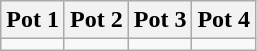<table class="wikitable">
<tr>
<th>Pot 1</th>
<th>Pot 2</th>
<th>Pot 3</th>
<th>Pot 4</th>
</tr>
<tr>
<td valign=top></td>
<td valign=top></td>
<td valign=top></td>
<td valign=top></td>
</tr>
</table>
